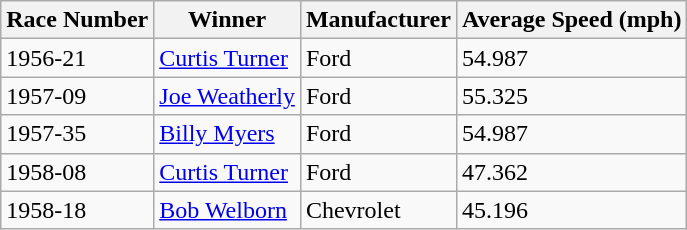<table class="wikitable">
<tr>
<th>Race Number</th>
<th>Winner</th>
<th>Manufacturer</th>
<th>Average Speed (mph)</th>
</tr>
<tr>
<td>1956-21</td>
<td><a href='#'>Curtis Turner</a></td>
<td>Ford</td>
<td>54.987</td>
</tr>
<tr>
<td>1957-09</td>
<td><a href='#'>Joe Weatherly</a></td>
<td>Ford</td>
<td>55.325</td>
</tr>
<tr>
<td>1957-35</td>
<td><a href='#'>Billy Myers</a></td>
<td>Ford</td>
<td>54.987</td>
</tr>
<tr>
<td>1958-08</td>
<td><a href='#'>Curtis Turner</a></td>
<td>Ford</td>
<td>47.362</td>
</tr>
<tr>
<td>1958-18</td>
<td><a href='#'>Bob Welborn</a></td>
<td>Chevrolet</td>
<td>45.196</td>
</tr>
</table>
